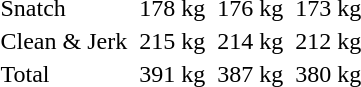<table>
<tr>
<td>Snatch</td>
<td></td>
<td>178 kg</td>
<td></td>
<td>176 kg</td>
<td></td>
<td>173 kg</td>
</tr>
<tr>
<td>Clean & Jerk</td>
<td></td>
<td>215 kg</td>
<td></td>
<td>214 kg</td>
<td></td>
<td>212 kg</td>
</tr>
<tr>
<td>Total</td>
<td></td>
<td>391 kg</td>
<td></td>
<td>387 kg</td>
<td></td>
<td>380 kg</td>
</tr>
</table>
